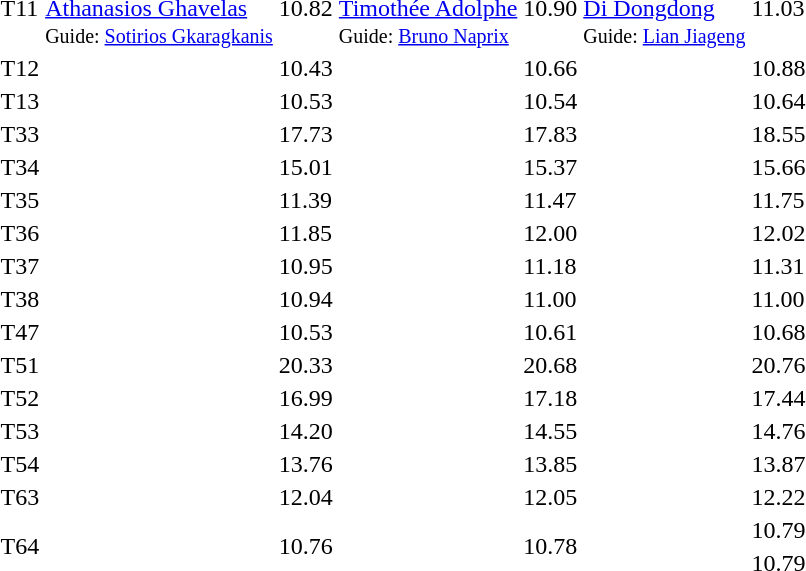<table>
<tr>
<td>T11 <br></td>
<td><br><a href='#'>Athanasios Ghavelas</a><br><small>Guide: <a href='#'>Sotirios Gkaragkanis</a></small></td>
<td>10.82 <strong></strong></td>
<td><br><a href='#'>Timothée Adolphe</a><br><small>Guide: <a href='#'>Bruno Naprix</a></small></td>
<td>10.90</td>
<td><br><a href='#'>Di Dongdong</a><br><small>Guide: <a href='#'>Lian Jiageng</a></small></td>
<td>11.03 </td>
</tr>
<tr>
<td>T12 <br></td>
<td></td>
<td>10.43 <strong></strong></td>
<td></td>
<td>10.66</td>
<td></td>
<td>10.88</td>
</tr>
<tr>
<td>T13 <br></td>
<td></td>
<td>10.53</td>
<td></td>
<td>10.54 </td>
<td></td>
<td>10.64 </td>
</tr>
<tr>
<td>T33 <br></td>
<td></td>
<td>17.73</td>
<td></td>
<td>17.83</td>
<td></td>
<td>18.55</td>
</tr>
<tr>
<td>T34 <br></td>
<td></td>
<td>15.01 </td>
<td></td>
<td>15.37</td>
<td></td>
<td>15.66</td>
</tr>
<tr>
<td>T35 <br></td>
<td></td>
<td>11.39 <strong></strong></td>
<td></td>
<td>11.47</td>
<td></td>
<td>11.75</td>
</tr>
<tr>
<td>T36 <br></td>
<td></td>
<td>11.85 </td>
<td></td>
<td>12.00</td>
<td></td>
<td>12.02</td>
</tr>
<tr>
<td>T37 <br></td>
<td></td>
<td>10.95 <strong></strong></td>
<td></td>
<td>11.18 </td>
<td></td>
<td>11.31 </td>
</tr>
<tr>
<td>T38 <br></td>
<td></td>
<td>10.94 </td>
<td></td>
<td>11.00</td>
<td></td>
<td>11.00</td>
</tr>
<tr>
<td>T47 <br></td>
<td></td>
<td>10.53 </td>
<td></td>
<td>10.61 </td>
<td></td>
<td>10.68</td>
</tr>
<tr>
<td>T51 <br></td>
<td></td>
<td>20.33 </td>
<td></td>
<td>20.68</td>
<td></td>
<td>20.76</td>
</tr>
<tr>
<td>T52 <br></td>
<td></td>
<td>16.99</td>
<td></td>
<td>17.18</td>
<td></td>
<td>17.44</td>
</tr>
<tr>
<td>T53 <br></td>
<td></td>
<td>14.20 </td>
<td></td>
<td>14.55</td>
<td></td>
<td>14.76</td>
</tr>
<tr>
<td>T54 <br></td>
<td></td>
<td>13.76 </td>
<td></td>
<td>13.85</td>
<td></td>
<td>13.87</td>
</tr>
<tr>
<td>T63 <br></td>
<td></td>
<td>12.04 <strong></strong></td>
<td></td>
<td>12.05 </td>
<td></td>
<td>12.22</td>
</tr>
<tr>
<td rowspan="2">T64 <br></td>
<td rowspan="2"></td>
<td rowspan="2">10.76</td>
<td rowspan="2"></td>
<td rowspan="2">10.78</td>
<td></td>
<td>10.79 </td>
</tr>
<tr>
<td></td>
<td>10.79</td>
</tr>
</table>
